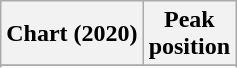<table class="wikitable sortable plainrowheaders" style="text-align:center">
<tr>
<th scope="col">Chart (2020)</th>
<th scope="col">Peak<br>position</th>
</tr>
<tr>
</tr>
<tr>
</tr>
<tr>
</tr>
<tr>
</tr>
<tr>
</tr>
<tr>
</tr>
<tr>
</tr>
</table>
